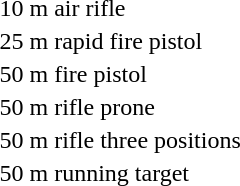<table>
<tr>
<td>10 m air rifle<br></td>
<td></td>
<td></td>
<td></td>
</tr>
<tr>
<td>25 m rapid fire pistol<br></td>
<td></td>
<td></td>
<td></td>
</tr>
<tr>
<td>50 m fire pistol<br></td>
<td></td>
<td></td>
<td></td>
</tr>
<tr>
<td>50 m rifle prone<br></td>
<td></td>
<td></td>
<td></td>
</tr>
<tr>
<td>50 m rifle three positions <br></td>
<td></td>
<td></td>
<td></td>
</tr>
<tr>
<td>50 m running target<br></td>
<td></td>
<td></td>
<td></td>
</tr>
<tr>
</tr>
</table>
